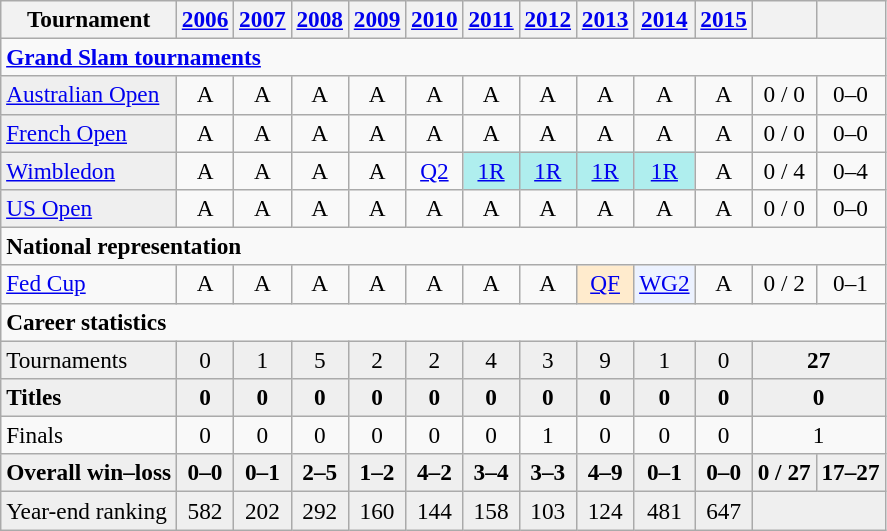<table class=wikitable style=text-align:center;font-size:97%>
<tr>
<th>Tournament</th>
<th><a href='#'>2006</a></th>
<th><a href='#'>2007</a></th>
<th><a href='#'>2008</a></th>
<th><a href='#'>2009</a></th>
<th><a href='#'>2010</a></th>
<th><a href='#'>2011</a></th>
<th><a href='#'>2012</a></th>
<th><a href='#'>2013</a></th>
<th><a href='#'>2014</a></th>
<th><a href='#'>2015</a></th>
<th></th>
<th></th>
</tr>
<tr>
<td colspan="13" style="text-align:left;"><a href='#'><strong>Grand Slam tournaments</strong></a></td>
</tr>
<tr>
<td style="background:#efefef; text-align:left;"><a href='#'>Australian Open</a></td>
<td>A</td>
<td>A</td>
<td>A</td>
<td>A</td>
<td>A</td>
<td>A</td>
<td>A</td>
<td>A</td>
<td>A</td>
<td>A</td>
<td>0 / 0</td>
<td>0–0</td>
</tr>
<tr>
<td style="background:#efefef; text-align:left;"><a href='#'>French Open</a></td>
<td>A</td>
<td>A</td>
<td>A</td>
<td>A</td>
<td>A</td>
<td>A</td>
<td>A</td>
<td>A</td>
<td>A</td>
<td>A</td>
<td>0 / 0</td>
<td>0–0</td>
</tr>
<tr>
<td style="background:#efefef; text-align:left;"><a href='#'>Wimbledon</a></td>
<td>A</td>
<td>A</td>
<td>A</td>
<td>A</td>
<td><a href='#'>Q2</a></td>
<td style="background:#afeeee;"><a href='#'>1R</a></td>
<td style="background:#afeeee;"><a href='#'>1R</a></td>
<td style="background:#afeeee;"><a href='#'>1R</a></td>
<td style="background:#afeeee;"><a href='#'>1R</a></td>
<td>A</td>
<td>0 / 4</td>
<td>0–4</td>
</tr>
<tr>
<td style="background:#efefef; text-align:left;"><a href='#'>US Open</a></td>
<td>A</td>
<td>A</td>
<td>A</td>
<td>A</td>
<td>A</td>
<td>A</td>
<td>A</td>
<td>A</td>
<td>A</td>
<td>A</td>
<td>0 / 0</td>
<td>0–0</td>
</tr>
<tr>
<td colspan="13" style="text-align:left;"><strong>National representation</strong></td>
</tr>
<tr>
<td style="text-align:left;"><a href='#'>Fed Cup</a></td>
<td>A</td>
<td>A</td>
<td>A</td>
<td>A</td>
<td>A</td>
<td>A</td>
<td>A</td>
<td style="background:#ffebcd;"><a href='#'>QF</a></td>
<td style="background:#ecf2ff;"><a href='#'>WG2</a></td>
<td>A</td>
<td>0 / 2</td>
<td>0–1</td>
</tr>
<tr>
<td colspan="13" style="text-align:left;"><strong>Career statistics</strong></td>
</tr>
<tr style="background:#efefef;">
<td style=text-align:left>Tournaments</td>
<td>0</td>
<td>1</td>
<td>5</td>
<td>2</td>
<td>2</td>
<td>4</td>
<td>3</td>
<td>9</td>
<td>1</td>
<td>0</td>
<td colspan=2><strong>27</strong></td>
</tr>
<tr style="font-weight:bold; background:#efefef;">
<td style=text-align:left>Titles</td>
<td>0</td>
<td>0</td>
<td>0</td>
<td>0</td>
<td>0</td>
<td>0</td>
<td>0</td>
<td>0</td>
<td>0</td>
<td>0</td>
<td colspan=2>0</td>
</tr>
<tr>
<td style=text-align:left>Finals</td>
<td>0</td>
<td>0</td>
<td>0</td>
<td>0</td>
<td>0</td>
<td>0</td>
<td>1</td>
<td>0</td>
<td>0</td>
<td>0</td>
<td colspan="2">1</td>
</tr>
<tr style="font-weight:bold; background:#efefef;">
<td style=text-align:left>Overall win–loss</td>
<td>0–0</td>
<td>0–1</td>
<td>2–5</td>
<td>1–2</td>
<td>4–2</td>
<td>3–4</td>
<td>3–3</td>
<td>4–9</td>
<td>0–1</td>
<td>0–0</td>
<td>0 / 27</td>
<td>17–27</td>
</tr>
<tr style="background:#efefef;">
<td align=left>Year-end ranking</td>
<td>582</td>
<td>202</td>
<td>292</td>
<td>160</td>
<td>144</td>
<td>158</td>
<td>103</td>
<td>124</td>
<td>481</td>
<td>647</td>
<td colspan=2><strong></strong></td>
</tr>
</table>
